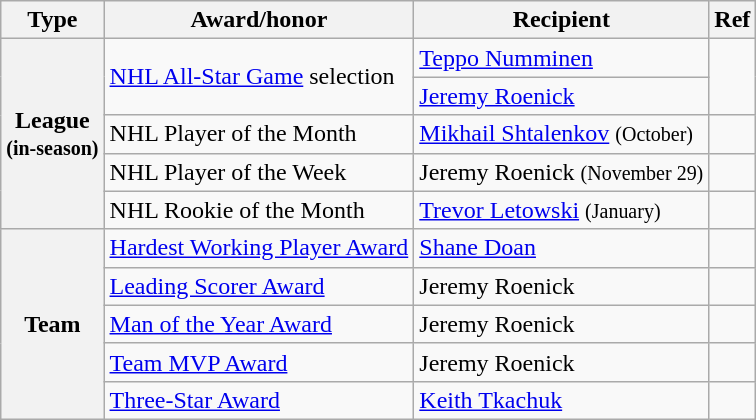<table class="wikitable">
<tr>
<th scope="col">Type</th>
<th scope="col">Award/honor</th>
<th scope="col">Recipient</th>
<th scope="col">Ref</th>
</tr>
<tr>
<th scope="row" rowspan="5">League<br><small>(in-season)</small></th>
<td rowspan="2"><a href='#'>NHL All-Star Game</a> selection</td>
<td><a href='#'>Teppo Numminen</a></td>
<td rowspan="2"></td>
</tr>
<tr>
<td><a href='#'>Jeremy Roenick</a></td>
</tr>
<tr>
<td>NHL Player of the Month</td>
<td><a href='#'>Mikhail Shtalenkov</a> <small>(October)</small></td>
<td></td>
</tr>
<tr>
<td>NHL Player of the Week</td>
<td>Jeremy Roenick <small>(November 29)</small></td>
<td></td>
</tr>
<tr>
<td>NHL Rookie of the Month</td>
<td><a href='#'>Trevor Letowski</a> <small>(January)</small></td>
<td></td>
</tr>
<tr>
<th scope="row" rowspan="5">Team</th>
<td><a href='#'>Hardest Working Player Award</a></td>
<td><a href='#'>Shane Doan</a></td>
<td></td>
</tr>
<tr>
<td><a href='#'>Leading Scorer Award</a></td>
<td>Jeremy Roenick</td>
<td></td>
</tr>
<tr>
<td><a href='#'>Man of the Year Award</a></td>
<td>Jeremy Roenick</td>
<td></td>
</tr>
<tr>
<td><a href='#'>Team MVP Award</a></td>
<td>Jeremy Roenick</td>
<td></td>
</tr>
<tr>
<td><a href='#'>Three-Star Award</a></td>
<td><a href='#'>Keith Tkachuk</a></td>
<td></td>
</tr>
</table>
